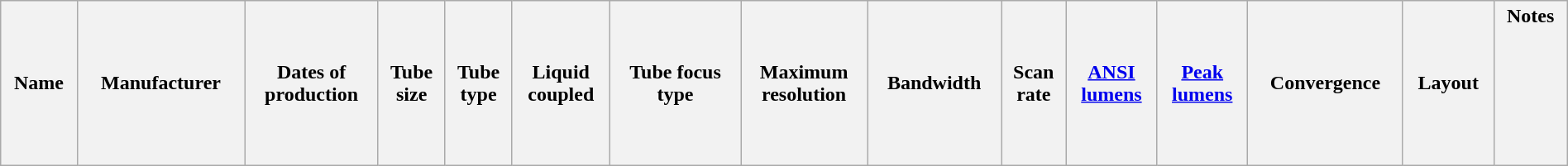<table class="wikitable sortable" style="width: 100%; text-align: center;">
<tr>
<th>Name</th>
<th>Manufacturer</th>
<th>Dates of <br> production</th>
<th>Tube <br> size</th>
<th>Tube <br> type</th>
<th>Liquid <br> coupled</th>
<th>Tube focus <br> type</th>
<th>Maximum <br> resolution</th>
<th>Bandwidth</th>
<th>Scan <br> rate</th>
<th><a href='#'>ANSI <br> lumens</a></th>
<th><a href='#'>Peak <br> lumens</a></th>
<th>Convergence</th>
<th>Layout</th>
<th>Notes<br>

























<br>









<br>


<br>















































<br>










<br>









<br>

</th>
</tr>
</table>
